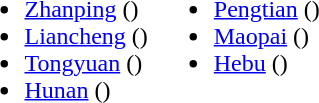<table>
<tr>
<td valign="top"><br><ul><li><a href='#'>Zhanping</a> ()</li><li><a href='#'>Liancheng</a> ()</li><li><a href='#'>Tongyuan</a> ()</li><li><a href='#'>Hunan</a> ()</li></ul></td>
<td valign="top"><br><ul><li><a href='#'>Pengtian</a> ()</li><li><a href='#'>Maopai</a> ()</li><li><a href='#'>Hebu</a> ()</li></ul></td>
</tr>
</table>
